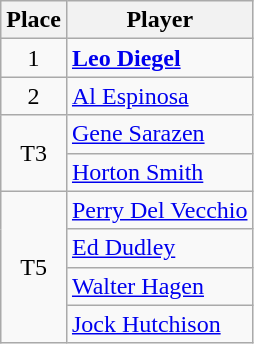<table class=wikitable>
<tr>
<th>Place</th>
<th>Player</th>
</tr>
<tr>
<td align=center>1</td>
<td> <strong><a href='#'>Leo Diegel</a></strong> </td>
</tr>
<tr>
<td align=center>2</td>
<td> <a href='#'>Al Espinosa</a> </td>
</tr>
<tr>
<td align=center rowspan=2>T3</td>
<td> <a href='#'>Gene Sarazen</a> </td>
</tr>
<tr>
<td> <a href='#'>Horton Smith</a></td>
</tr>
<tr>
<td align=center rowspan=4>T5</td>
<td> <a href='#'>Perry Del Vecchio</a>  </td>
</tr>
<tr>
<td> <a href='#'>Ed Dudley</a></td>
</tr>
<tr>
<td> <a href='#'>Walter Hagen</a></td>
</tr>
<tr>
<td> <a href='#'>Jock Hutchison</a></td>
</tr>
</table>
